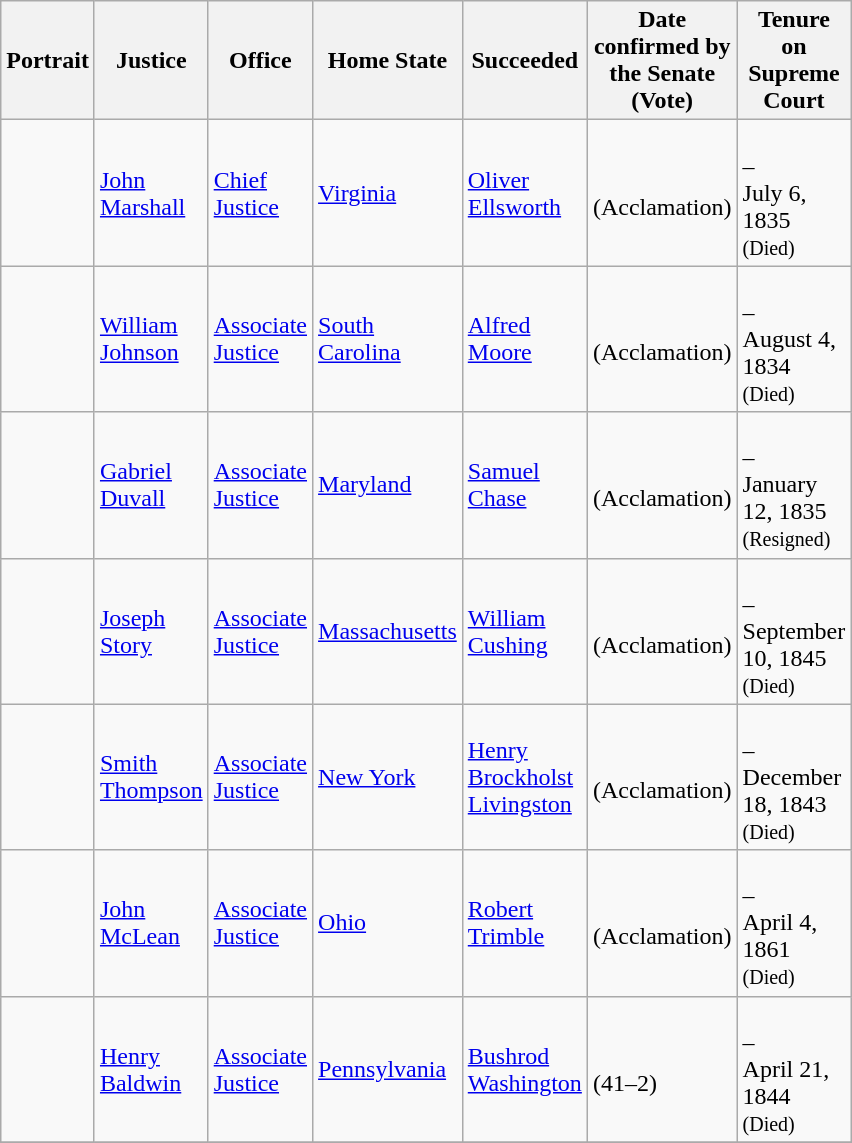<table class="wikitable sortable">
<tr>
<th scope="col" style="width: 10px;">Portrait</th>
<th scope="col" style="width: 10px;">Justice</th>
<th scope="col" style="width: 10px;">Office</th>
<th scope="col" style="width: 10px;">Home State</th>
<th scope="col" style="width: 10px;">Succeeded</th>
<th scope="col" style="width: 10px;">Date confirmed by the Senate<br>(Vote)</th>
<th scope="col" style="width: 10px;">Tenure on Supreme Court</th>
</tr>
<tr>
<td></td>
<td><a href='#'>John Marshall</a></td>
<td><a href='#'>Chief Justice</a></td>
<td><a href='#'>Virginia</a></td>
<td><a href='#'>Oliver Ellsworth</a></td>
<td><br>(Acclamation)</td>
<td><br>–<br>July 6, 1835<br><small>(Died)</small></td>
</tr>
<tr>
<td></td>
<td><a href='#'>William Johnson</a></td>
<td><a href='#'>Associate Justice</a></td>
<td><a href='#'>South Carolina</a></td>
<td><a href='#'>Alfred Moore</a></td>
<td><br>(Acclamation)</td>
<td><br>–<br>August 4, 1834<br><small>(Died)</small></td>
</tr>
<tr>
<td></td>
<td><a href='#'>Gabriel Duvall</a></td>
<td><a href='#'>Associate Justice</a></td>
<td><a href='#'>Maryland</a></td>
<td><a href='#'>Samuel Chase</a></td>
<td><br>(Acclamation)</td>
<td><br>–<br>January 12, 1835<br><small>(Resigned)</small></td>
</tr>
<tr>
<td></td>
<td><a href='#'>Joseph Story</a></td>
<td><a href='#'>Associate Justice</a></td>
<td><a href='#'>Massachusetts</a></td>
<td><a href='#'>William Cushing</a></td>
<td><br>(Acclamation)</td>
<td><br>–<br>September 10, 1845<br><small>(Died)</small></td>
</tr>
<tr>
<td></td>
<td><a href='#'>Smith Thompson</a></td>
<td><a href='#'>Associate Justice</a></td>
<td><a href='#'>New York</a></td>
<td><a href='#'>Henry Brockholst Livingston</a></td>
<td><br>(Acclamation)</td>
<td><br>–<br>December 18, 1843<br><small>(Died)</small></td>
</tr>
<tr>
<td></td>
<td><a href='#'>John McLean</a></td>
<td><a href='#'>Associate Justice</a></td>
<td><a href='#'>Ohio</a></td>
<td><a href='#'>Robert Trimble</a></td>
<td><br>(Acclamation)</td>
<td><br>–<br>April 4, 1861<br><small>(Died)</small></td>
</tr>
<tr>
<td></td>
<td><a href='#'>Henry Baldwin</a></td>
<td><a href='#'>Associate Justice</a></td>
<td><a href='#'>Pennsylvania</a></td>
<td><a href='#'>Bushrod Washington</a></td>
<td><br>(41–2)</td>
<td><br>–<br>April 21, 1844<br><small>(Died)</small></td>
</tr>
<tr>
</tr>
</table>
